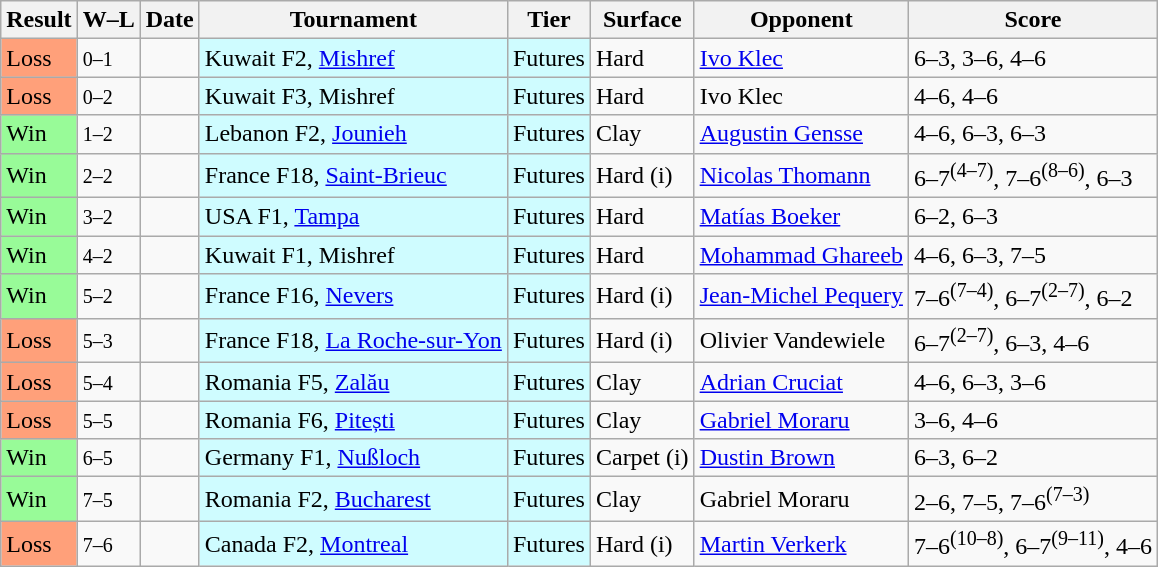<table class="sortable wikitable">
<tr>
<th>Result</th>
<th class="unsortable">W–L</th>
<th>Date</th>
<th>Tournament</th>
<th>Tier</th>
<th>Surface</th>
<th>Opponent</th>
<th class="unsortable">Score</th>
</tr>
<tr>
<td bgcolor=FFA07A>Loss</td>
<td><small>0–1</small></td>
<td></td>
<td style="background:#cffcff;">Kuwait F2, <a href='#'>Mishref</a></td>
<td style="background:#cffcff;">Futures</td>
<td>Hard</td>
<td> <a href='#'>Ivo Klec</a></td>
<td>6–3, 3–6, 4–6</td>
</tr>
<tr>
<td bgcolor=FFA07A>Loss</td>
<td><small>0–2</small></td>
<td></td>
<td style="background:#cffcff;">Kuwait F3, Mishref</td>
<td style="background:#cffcff;">Futures</td>
<td>Hard</td>
<td> Ivo Klec</td>
<td>4–6, 4–6</td>
</tr>
<tr>
<td bgcolor=98FB98>Win</td>
<td><small>1–2</small></td>
<td></td>
<td style="background:#cffcff;">Lebanon F2, <a href='#'>Jounieh</a></td>
<td style="background:#cffcff;">Futures</td>
<td>Clay</td>
<td> <a href='#'>Augustin Gensse</a></td>
<td>4–6, 6–3, 6–3</td>
</tr>
<tr>
<td bgcolor=98FB98>Win</td>
<td><small>2–2</small></td>
<td></td>
<td style="background:#cffcff;">France F18, <a href='#'>Saint-Brieuc</a></td>
<td style="background:#cffcff;">Futures</td>
<td>Hard (i)</td>
<td> <a href='#'>Nicolas Thomann</a></td>
<td>6–7<sup>(4–7)</sup>, 7–6<sup>(8–6)</sup>, 6–3</td>
</tr>
<tr>
<td bgcolor=98FB98>Win</td>
<td><small>3–2</small></td>
<td></td>
<td style="background:#cffcff;">USA F1, <a href='#'>Tampa</a></td>
<td style="background:#cffcff;">Futures</td>
<td>Hard</td>
<td> <a href='#'>Matías Boeker</a></td>
<td>6–2, 6–3</td>
</tr>
<tr>
<td bgcolor=98FB98>Win</td>
<td><small>4–2</small></td>
<td></td>
<td style="background:#cffcff;">Kuwait F1, Mishref</td>
<td style="background:#cffcff;">Futures</td>
<td>Hard</td>
<td> <a href='#'>Mohammad Ghareeb</a></td>
<td>4–6, 6–3, 7–5</td>
</tr>
<tr>
<td bgcolor=98FB98>Win</td>
<td><small>5–2</small></td>
<td></td>
<td style="background:#cffcff;">France F16, <a href='#'>Nevers</a></td>
<td style="background:#cffcff;">Futures</td>
<td>Hard (i)</td>
<td> <a href='#'>Jean-Michel Pequery</a></td>
<td>7–6<sup>(7–4)</sup>, 6–7<sup>(2–7)</sup>, 6–2</td>
</tr>
<tr>
<td bgcolor=FFA07A>Loss</td>
<td><small>5–3</small></td>
<td></td>
<td style="background:#cffcff;">France F18, <a href='#'>La Roche-sur-Yon</a></td>
<td style="background:#cffcff;">Futures</td>
<td>Hard (i)</td>
<td> Olivier Vandewiele</td>
<td>6–7<sup>(2–7)</sup>, 6–3, 4–6</td>
</tr>
<tr>
<td bgcolor=FFA07A>Loss</td>
<td><small>5–4</small></td>
<td></td>
<td style="background:#cffcff;">Romania F5, <a href='#'>Zalău</a></td>
<td style="background:#cffcff;">Futures</td>
<td>Clay</td>
<td> <a href='#'>Adrian Cruciat</a></td>
<td>4–6, 6–3, 3–6</td>
</tr>
<tr>
<td bgcolor=FFA07A>Loss</td>
<td><small>5–5</small></td>
<td></td>
<td style="background:#cffcff;">Romania F6, <a href='#'>Pitești</a></td>
<td style="background:#cffcff;">Futures</td>
<td>Clay</td>
<td> <a href='#'>Gabriel Moraru</a></td>
<td>3–6, 4–6</td>
</tr>
<tr>
<td bgcolor=98FB98>Win</td>
<td><small>6–5</small></td>
<td></td>
<td style="background:#cffcff;">Germany F1, <a href='#'>Nußloch</a></td>
<td style="background:#cffcff;">Futures</td>
<td>Carpet (i)</td>
<td> <a href='#'>Dustin Brown</a></td>
<td>6–3, 6–2</td>
</tr>
<tr>
<td bgcolor=98FB98>Win</td>
<td><small>7–5</small></td>
<td></td>
<td style="background:#cffcff;">Romania F2, <a href='#'>Bucharest</a></td>
<td style="background:#cffcff;">Futures</td>
<td>Clay</td>
<td> Gabriel Moraru</td>
<td>2–6, 7–5, 7–6<sup>(7–3)</sup></td>
</tr>
<tr>
<td bgcolor=FFA07A>Loss</td>
<td><small>7–6</small></td>
<td></td>
<td style="background:#cffcff;">Canada F2, <a href='#'>Montreal</a></td>
<td style="background:#cffcff;">Futures</td>
<td>Hard (i)</td>
<td> <a href='#'>Martin Verkerk</a></td>
<td>7–6<sup>(10–8)</sup>, 6–7<sup>(9–11)</sup>, 4–6</td>
</tr>
</table>
